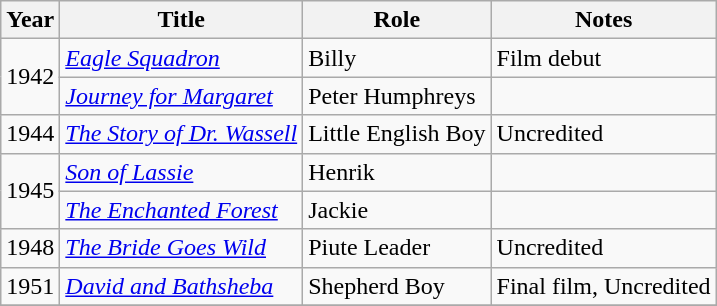<table class="wikitable">
<tr>
<th>Year</th>
<th>Title</th>
<th>Role</th>
<th>Notes</th>
</tr>
<tr>
<td rowspan=2>1942</td>
<td><em><a href='#'>Eagle Squadron</a></em></td>
<td>Billy</td>
<td>Film debut</td>
</tr>
<tr>
<td><em><a href='#'>Journey for Margaret</a></em></td>
<td>Peter Humphreys</td>
<td></td>
</tr>
<tr>
<td>1944</td>
<td><em><a href='#'>The Story of Dr. Wassell</a></em></td>
<td>Little English Boy</td>
<td>Uncredited</td>
</tr>
<tr>
<td rowspan=2>1945</td>
<td><em><a href='#'>Son of Lassie</a></em></td>
<td>Henrik</td>
<td></td>
</tr>
<tr>
<td><em><a href='#'>The Enchanted Forest</a></em></td>
<td>Jackie</td>
<td></td>
</tr>
<tr>
<td>1948</td>
<td><em><a href='#'>The Bride Goes Wild</a></em></td>
<td>Piute Leader</td>
<td>Uncredited</td>
</tr>
<tr>
<td>1951</td>
<td><em><a href='#'>David and Bathsheba</a></em></td>
<td>Shepherd Boy</td>
<td>Final film, Uncredited</td>
</tr>
<tr>
</tr>
</table>
